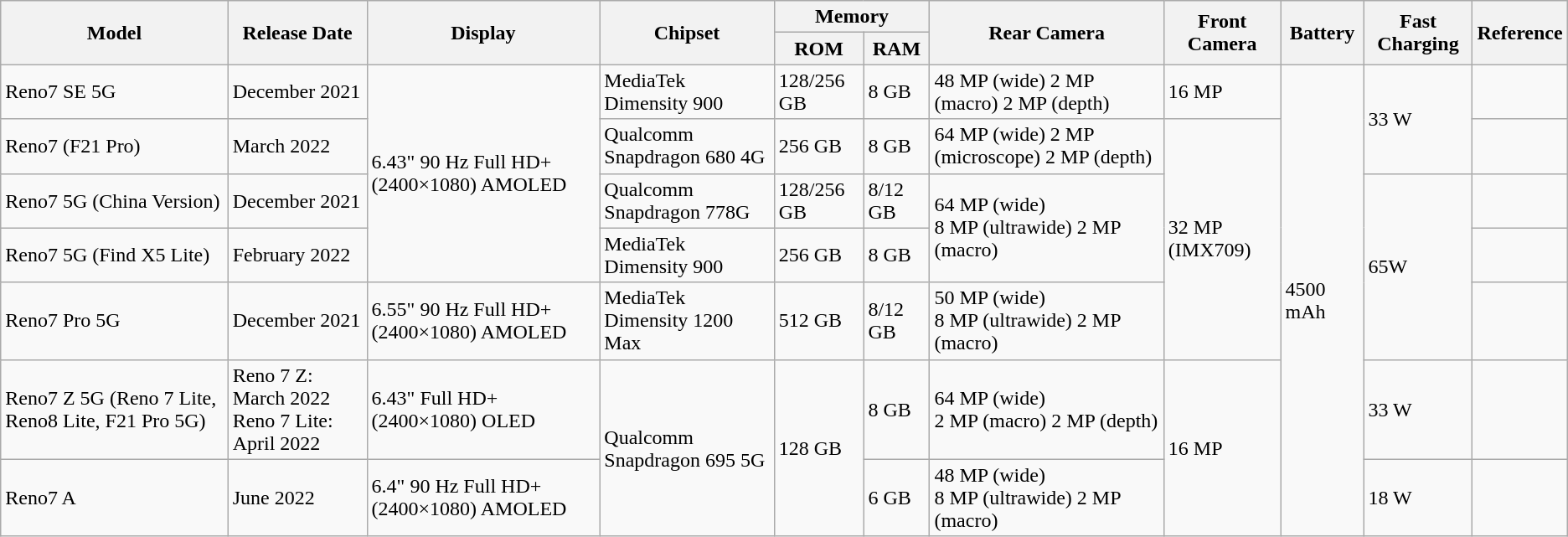<table class="wikitable sortable">
<tr>
<th rowspan="2">Model</th>
<th rowspan="2">Release Date</th>
<th rowspan="2">Display</th>
<th rowspan="2">Chipset</th>
<th colspan="2">Memory</th>
<th rowspan="2">Rear Camera</th>
<th rowspan="2">Front Camera</th>
<th rowspan="2">Battery</th>
<th rowspan="2">Fast Charging</th>
<th rowspan="2">Reference</th>
</tr>
<tr>
<th>ROM</th>
<th>RAM</th>
</tr>
<tr>
<td>Reno7 SE 5G</td>
<td>December 2021</td>
<td rowspan="4">6.43" 90 Hz Full HD+ (2400×1080) AMOLED</td>
<td>MediaTek Dimensity 900</td>
<td>128/256 GB</td>
<td>8 GB</td>
<td>48 MP (wide) 2 MP (macro) 2 MP (depth)</td>
<td>16 MP</td>
<td rowspan="7">4500 mAh</td>
<td rowspan="2">33 W</td>
<td></td>
</tr>
<tr>
<td>Reno7 (F21 Pro)</td>
<td>March 2022</td>
<td>Qualcomm Snapdragon 680 4G</td>
<td>256 GB</td>
<td>8 GB</td>
<td>64 MP (wide) 2 MP (microscope) 2 MP (depth)</td>
<td rowspan="4">32 MP (IMX709)</td>
</tr>
<tr>
<td>Reno7 5G (China Version)</td>
<td>December 2021</td>
<td>Qualcomm Snapdragon 778G</td>
<td>128/256 GB</td>
<td>8/12 GB</td>
<td rowspan="2">64 MP (wide)<br>8 MP (ultrawide)
2 MP (macro)</td>
<td rowspan="3">65W</td>
<td></td>
</tr>
<tr>
<td>Reno7 5G (Find X5 Lite)</td>
<td>February 2022</td>
<td>MediaTek Dimensity 900</td>
<td>256 GB</td>
<td>8 GB</td>
<td></td>
</tr>
<tr>
<td>Reno7 Pro 5G</td>
<td>December 2021</td>
<td>6.55" 90 Hz Full HD+ (2400×1080) AMOLED</td>
<td>MediaTek Dimensity 1200 Max</td>
<td>512 GB</td>
<td>8/12 GB</td>
<td>50 MP (wide)<br>8 MP (ultrawide)
2 MP (macro)</td>
<td></td>
</tr>
<tr>
<td>Reno7 Z 5G (Reno 7 Lite, Reno8 Lite, F21 Pro 5G)</td>
<td>Reno 7 Z: March 2022<br>Reno 7 Lite: April 2022</td>
<td>6.43" Full HD+ (2400×1080) OLED</td>
<td rowspan="2">Qualcomm Snapdragon 695 5G</td>
<td rowspan="2">128 GB</td>
<td>8 GB</td>
<td>64 MP (wide)<br>2 MP (macro)
2 MP (depth)</td>
<td rowspan="2">16 MP</td>
<td>33 W</td>
<td></td>
</tr>
<tr>
<td>Reno7 A</td>
<td>June 2022</td>
<td>6.4" 90 Hz Full HD+ (2400×1080) AMOLED</td>
<td>6 GB</td>
<td>48 MP (wide)<br>8 MP (ultrawide)
2 MP (macro)</td>
<td>18 W</td>
<td></td>
</tr>
</table>
